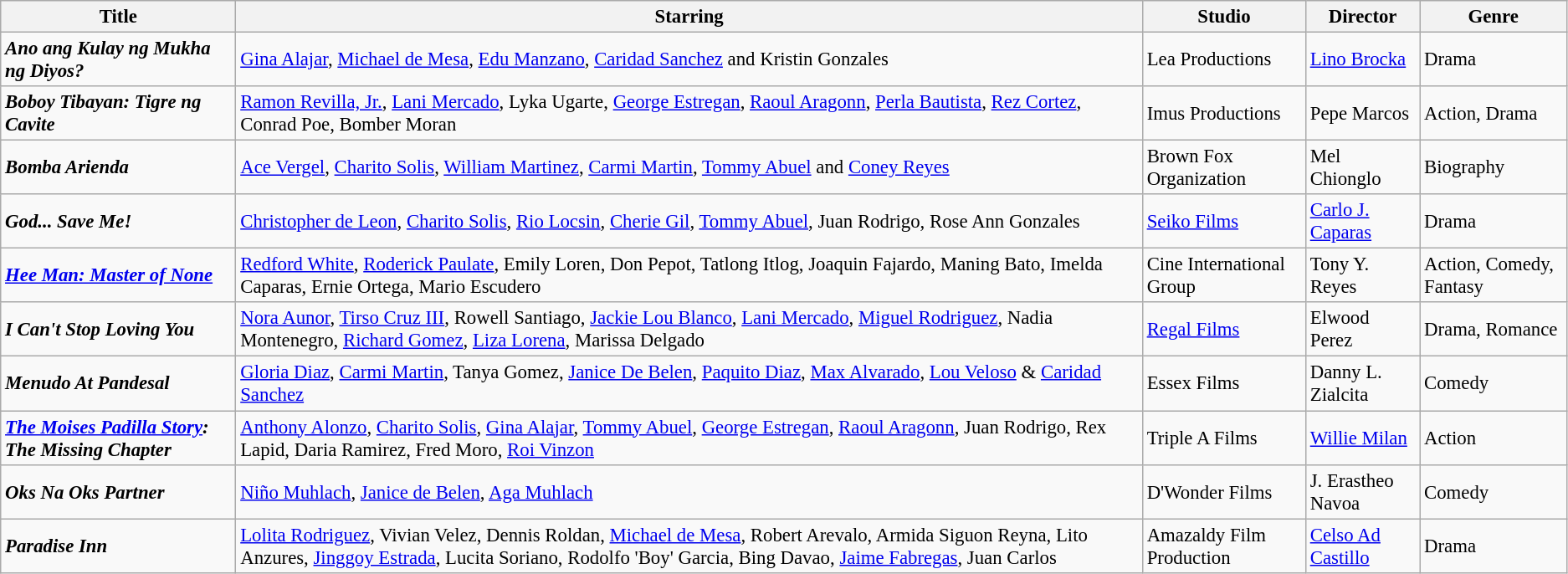<table class="wikitable" style="font-size:95%">
<tr>
<th>Title</th>
<th>Starring</th>
<th>Studio</th>
<th>Director</th>
<th>Genre</th>
</tr>
<tr>
<td><strong><em>Ano ang Kulay ng Mukha ng Diyos?</em></strong></td>
<td><a href='#'>Gina Alajar</a>, <a href='#'>Michael de Mesa</a>, <a href='#'>Edu Manzano</a>, <a href='#'>Caridad Sanchez</a> and Kristin Gonzales</td>
<td>Lea Productions</td>
<td><a href='#'>Lino Brocka</a></td>
<td>Drama</td>
</tr>
<tr>
<td><strong><em>Boboy Tibayan: Tigre ng Cavite</em></strong></td>
<td><a href='#'>Ramon Revilla, Jr.</a>, <a href='#'>Lani Mercado</a>, Lyka Ugarte, <a href='#'>George Estregan</a>, <a href='#'>Raoul Aragonn</a>, <a href='#'>Perla Bautista</a>, <a href='#'>Rez Cortez</a>, Conrad Poe, Bomber Moran</td>
<td>Imus Productions</td>
<td>Pepe Marcos</td>
<td>Action, Drama</td>
</tr>
<tr>
<td><strong><em>Bomba Arienda</em></strong></td>
<td><a href='#'>Ace Vergel</a>, <a href='#'>Charito Solis</a>, <a href='#'>William Martinez</a>, <a href='#'>Carmi Martin</a>, <a href='#'>Tommy Abuel</a> and <a href='#'>Coney Reyes</a></td>
<td>Brown Fox Organization</td>
<td>Mel Chionglo</td>
<td>Biography</td>
</tr>
<tr>
<td><strong><em>God... Save Me!</em></strong></td>
<td><a href='#'>Christopher de Leon</a>, <a href='#'>Charito Solis</a>, <a href='#'>Rio Locsin</a>, <a href='#'>Cherie Gil</a>, <a href='#'>Tommy Abuel</a>, Juan Rodrigo, Rose Ann Gonzales</td>
<td><a href='#'>Seiko Films</a></td>
<td><a href='#'>Carlo J. Caparas</a></td>
<td>Drama</td>
</tr>
<tr>
<td><strong><em><a href='#'>Hee Man: Master of None</a></em></strong></td>
<td><a href='#'>Redford White</a>, <a href='#'>Roderick Paulate</a>, Emily Loren, Don Pepot, Tatlong Itlog, Joaquin Fajardo, Maning Bato, Imelda Caparas, Ernie Ortega, Mario Escudero</td>
<td>Cine International Group</td>
<td>Tony Y. Reyes</td>
<td>Action, Comedy, Fantasy</td>
</tr>
<tr>
<td><strong><em>I Can't Stop Loving You</em></strong></td>
<td><a href='#'>Nora Aunor</a>, <a href='#'>Tirso Cruz III</a>, Rowell Santiago, <a href='#'>Jackie Lou Blanco</a>, <a href='#'>Lani Mercado</a>, <a href='#'>Miguel Rodriguez</a>, Nadia Montenegro, <a href='#'>Richard Gomez</a>, <a href='#'>Liza Lorena</a>, Marissa Delgado</td>
<td><a href='#'>Regal Films</a></td>
<td>Elwood Perez</td>
<td>Drama, Romance</td>
</tr>
<tr>
<td><strong><em>Menudo At Pandesal</em></strong></td>
<td><a href='#'>Gloria Diaz</a>, <a href='#'>Carmi Martin</a>, Tanya Gomez, <a href='#'>Janice De Belen</a>, <a href='#'>Paquito Diaz</a>, <a href='#'>Max Alvarado</a>, <a href='#'>Lou Veloso</a> & <a href='#'>Caridad Sanchez</a></td>
<td>Essex Films</td>
<td>Danny L. Zialcita</td>
<td>Comedy</td>
</tr>
<tr>
<td><strong><em><a href='#'>The Moises Padilla Story</a>: The Missing Chapter</em></strong></td>
<td><a href='#'>Anthony Alonzo</a>, <a href='#'>Charito Solis</a>, <a href='#'>Gina Alajar</a>, <a href='#'>Tommy Abuel</a>, <a href='#'>George Estregan</a>, <a href='#'>Raoul Aragonn</a>, Juan Rodrigo, Rex Lapid, Daria Ramirez, Fred Moro, <a href='#'>Roi Vinzon</a></td>
<td>Triple A Films</td>
<td><a href='#'>Willie Milan</a></td>
<td>Action</td>
</tr>
<tr>
<td><strong><em>Oks Na Oks Partner</em></strong></td>
<td><a href='#'>Niño Muhlach</a>, <a href='#'>Janice de Belen</a>, <a href='#'>Aga Muhlach</a></td>
<td>D'Wonder Films</td>
<td>J. Erastheo Navoa</td>
<td>Comedy</td>
</tr>
<tr>
<td><strong><em>Paradise Inn</em></strong></td>
<td><a href='#'>Lolita Rodriguez</a>, Vivian Velez, Dennis Roldan, <a href='#'>Michael de Mesa</a>, Robert Arevalo, Armida Siguon Reyna, Lito Anzures, <a href='#'>Jinggoy Estrada</a>, Lucita Soriano, Rodolfo 'Boy' Garcia, Bing Davao, <a href='#'>Jaime Fabregas</a>, Juan Carlos</td>
<td>Amazaldy Film Production</td>
<td><a href='#'>Celso Ad Castillo</a></td>
<td>Drama</td>
</tr>
</table>
